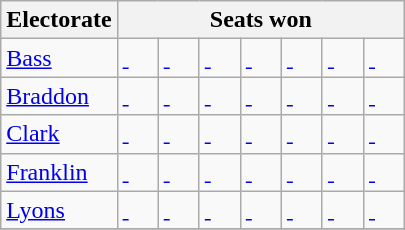<table class="wikitable">
<tr>
<th>Electorate</th>
<th colspan=7>Seats won</th>
</tr>
<tr>
<td><a href='#'>Bass</a></td>
<td width=20 ><a href='#'> </a></td>
<td width=20 ><a href='#'> </a></td>
<td width=20 ><a href='#'> </a></td>
<td width=20 ><a href='#'> </a></td>
<td width=20 ><a href='#'> </a></td>
<td width=20 ><a href='#'> </a></td>
<td width=20 ><a href='#'> </a></td>
</tr>
<tr>
<td><a href='#'>Braddon</a></td>
<td><a href='#'> </a></td>
<td><a href='#'> </a></td>
<td><a href='#'> </a></td>
<td><a href='#'> </a></td>
<td><a href='#'> </a></td>
<td><a href='#'> </a></td>
<td><a href='#'> </a></td>
</tr>
<tr>
<td><a href='#'>Clark</a></td>
<td><a href='#'> </a></td>
<td><a href='#'> </a></td>
<td><a href='#'> </a></td>
<td><a href='#'> </a></td>
<td><a href='#'> </a></td>
<td><a href='#'> </a></td>
<td><a href='#'> </a></td>
</tr>
<tr>
<td><a href='#'>Franklin</a></td>
<td><a href='#'> </a></td>
<td><a href='#'> </a></td>
<td><a href='#'> </a></td>
<td><a href='#'> </a></td>
<td><a href='#'> </a></td>
<td><a href='#'> </a></td>
<td><a href='#'> </a></td>
</tr>
<tr>
<td><a href='#'>Lyons</a></td>
<td width=20 ><a href='#'> </a></td>
<td><a href='#'> </a></td>
<td><a href='#'> </a></td>
<td><a href='#'> </a></td>
<td><a href='#'> </a></td>
<td><a href='#'> </a></td>
<td><a href='#'> </a></td>
</tr>
<tr>
</tr>
</table>
